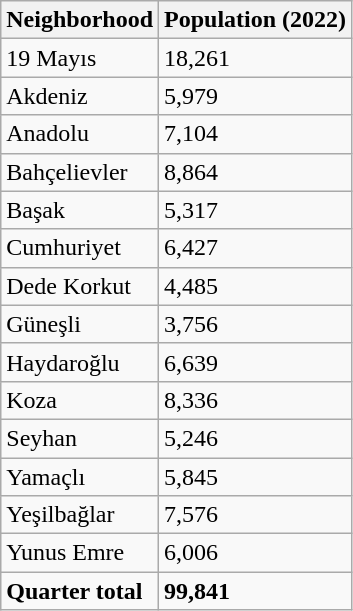<table class="sortable wikitable">
<tr>
<th>Neighborhood</th>
<th>Population (2022)</th>
</tr>
<tr>
<td>19 Mayıs</td>
<td>18,261</td>
</tr>
<tr>
<td>Akdeniz</td>
<td>5,979</td>
</tr>
<tr>
<td>Anadolu</td>
<td>7,104</td>
</tr>
<tr>
<td>Bahçelievler</td>
<td>8,864</td>
</tr>
<tr>
<td>Başak</td>
<td>5,317</td>
</tr>
<tr>
<td>Cumhuriyet</td>
<td>6,427</td>
</tr>
<tr>
<td>Dede Korkut</td>
<td>4,485</td>
</tr>
<tr>
<td>Güneşli</td>
<td>3,756</td>
</tr>
<tr>
<td>Haydaroğlu</td>
<td>6,639</td>
</tr>
<tr>
<td>Koza</td>
<td>8,336</td>
</tr>
<tr>
<td>Seyhan</td>
<td>5,246</td>
</tr>
<tr>
<td>Yamaçlı</td>
<td>5,845</td>
</tr>
<tr>
<td>Yeşilbağlar</td>
<td>7,576</td>
</tr>
<tr>
<td>Yunus Emre</td>
<td>6,006</td>
</tr>
<tr>
<td><strong>Quarter total</strong></td>
<td><strong>99,841</strong></td>
</tr>
</table>
